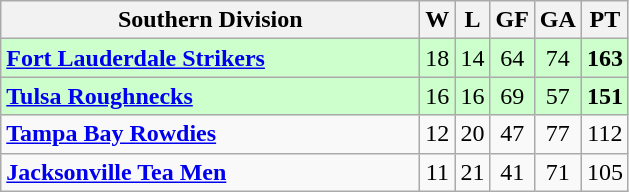<table class="wikitable" style="text-align:center">
<tr>
<th style="width:17em">Southern Division</th>
<th>W</th>
<th>L</th>
<th>GF</th>
<th>GA</th>
<th>PT</th>
</tr>
<tr align=center bgcolor=#ccffcc>
<td align=left><strong><a href='#'>Fort Lauderdale Strikers</a></strong></td>
<td>18</td>
<td>14</td>
<td>64</td>
<td>74</td>
<td><strong>163</strong></td>
</tr>
<tr align=center bgcolor=#ccffcc>
<td align=left><strong><a href='#'>Tulsa Roughnecks</a></strong></td>
<td>16</td>
<td>16</td>
<td>69</td>
<td>57</td>
<td><strong>151</strong></td>
</tr>
<tr align=center>
<td align=left><strong><a href='#'>Tampa Bay Rowdies</a></strong></td>
<td>12</td>
<td>20</td>
<td>47</td>
<td>77</td>
<td>112</td>
</tr>
<tr align=center>
<td align=left><strong><a href='#'>Jacksonville Tea Men</a></strong></td>
<td>11</td>
<td>21</td>
<td>41</td>
<td>71</td>
<td>105</td>
</tr>
</table>
